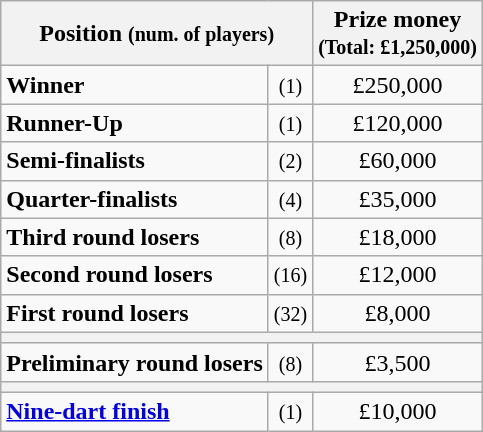<table class="wikitable">
<tr>
<th colspan=2>Position <small>(num. of players)</small></th>
<th>Prize money<br><small>(Total: £1,250,000)</small></th>
</tr>
<tr>
<td><strong>Winner</strong></td>
<td align=center><small>(1)</small></td>
<td align=center>£250,000</td>
</tr>
<tr>
<td><strong>Runner-Up</strong></td>
<td align=center><small>(1)</small></td>
<td align=center>£120,000</td>
</tr>
<tr>
<td><strong>Semi-finalists</strong></td>
<td align=center><small>(2)</small></td>
<td align=center>£60,000</td>
</tr>
<tr>
<td><strong>Quarter-finalists</strong></td>
<td align=center><small>(4)</small></td>
<td align=center>£35,000</td>
</tr>
<tr>
<td><strong>Third round losers</strong></td>
<td align=center><small>(8)</small></td>
<td align=center>£18,000</td>
</tr>
<tr>
<td><strong>Second round losers</strong></td>
<td align=center><small>(16)</small></td>
<td align=center>£12,000</td>
</tr>
<tr>
<td><strong>First round losers</strong></td>
<td align=center><small>(32)</small></td>
<td align=center>£8,000</td>
</tr>
<tr>
<th colspan=3></th>
</tr>
<tr>
<td><strong>Preliminary round losers</strong></td>
<td align=center><small>(8)</small></td>
<td align=center>£3,500</td>
</tr>
<tr>
<th colspan=3></th>
</tr>
<tr>
<td><strong><a href='#'>Nine-dart finish</a></strong></td>
<td align=center><small>(1)</small></td>
<td align=center>£10,000</td>
</tr>
</table>
